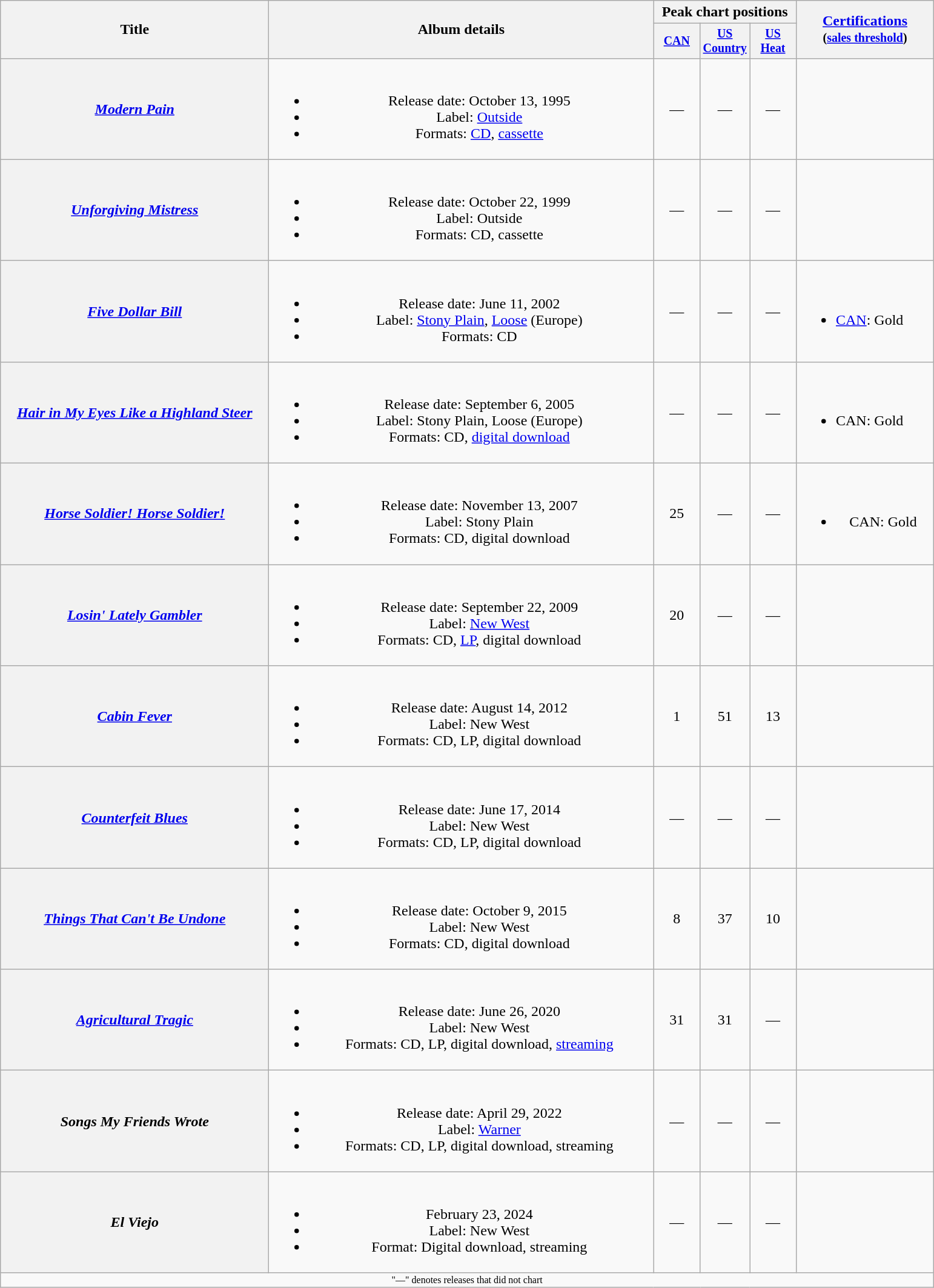<table class="wikitable plainrowheaders" style="text-align:center;">
<tr>
<th rowspan="2" style="width:18em;">Title</th>
<th rowspan="2" style="width:26em;">Album details</th>
<th colspan="3">Peak chart positions</th>
<th rowspan="2" style="width:9em;"><a href='#'>Certifications</a><br><small>(<a href='#'>sales threshold</a>)</small></th>
</tr>
<tr style="font-size:smaller;">
<th style="width:45px;"><a href='#'>CAN</a><br></th>
<th style="width:45px;"><a href='#'>US Country</a><br></th>
<th style="width:45px;"><a href='#'>US<br>Heat</a><br></th>
</tr>
<tr>
<th scope="row"><em><a href='#'>Modern Pain</a></em></th>
<td><br><ul><li>Release date: October 13, 1995</li><li>Label: <a href='#'>Outside</a></li><li>Formats: <a href='#'>CD</a>, <a href='#'>cassette</a></li></ul></td>
<td>—</td>
<td>—</td>
<td>—</td>
<td></td>
</tr>
<tr>
<th scope="row"><em><a href='#'>Unforgiving Mistress</a></em></th>
<td><br><ul><li>Release date: October 22, 1999</li><li>Label: Outside</li><li>Formats: CD, cassette</li></ul></td>
<td>—</td>
<td>—</td>
<td>—</td>
<td></td>
</tr>
<tr>
<th scope="row"><em><a href='#'>Five Dollar Bill</a></em></th>
<td><br><ul><li>Release date: June 11, 2002</li><li>Label: <a href='#'>Stony Plain</a>, <a href='#'>Loose</a> (Europe)</li><li>Formats: CD</li></ul></td>
<td>—</td>
<td>—</td>
<td>—</td>
<td style="text-align:left;"><br><ul><li><a href='#'>CAN</a>: Gold</li></ul></td>
</tr>
<tr>
<th scope="row"><em><a href='#'>Hair in My Eyes Like a Highland Steer</a></em></th>
<td><br><ul><li>Release date: September 6, 2005</li><li>Label: Stony Plain, Loose (Europe)</li><li>Formats: CD, <a href='#'>digital download</a></li></ul></td>
<td>—</td>
<td>—</td>
<td>—</td>
<td style="text-align:left;"><br><ul><li>CAN: Gold</li></ul></td>
</tr>
<tr>
<th scope="row"><em><a href='#'>Horse Soldier! Horse Soldier!</a></em></th>
<td><br><ul><li>Release date: November 13, 2007</li><li>Label: Stony Plain</li><li>Formats: CD, digital download</li></ul></td>
<td>25</td>
<td>—</td>
<td>—</td>
<td><br><ul><li>CAN: Gold</li></ul></td>
</tr>
<tr>
<th scope="row"><em><a href='#'>Losin' Lately Gambler</a></em></th>
<td><br><ul><li>Release date: September 22, 2009</li><li>Label: <a href='#'>New West</a></li><li>Formats: CD, <a href='#'>LP</a>, digital download</li></ul></td>
<td>20</td>
<td>—</td>
<td>—</td>
<td></td>
</tr>
<tr>
<th scope="row"><em><a href='#'>Cabin Fever</a></em></th>
<td><br><ul><li>Release date: August 14, 2012</li><li>Label: New West</li><li>Formats: CD, LP, digital download</li></ul></td>
<td>1</td>
<td>51</td>
<td>13</td>
<td></td>
</tr>
<tr>
<th scope="row"><em><a href='#'>Counterfeit Blues</a></em></th>
<td><br><ul><li>Release date: June 17, 2014</li><li>Label: New West</li><li>Formats: CD, LP, digital download</li></ul></td>
<td>—</td>
<td>—</td>
<td>—</td>
<td></td>
</tr>
<tr>
<th scope="row"><em><a href='#'>Things That Can't Be Undone</a></em></th>
<td><br><ul><li>Release date: October 9, 2015</li><li>Label: New West</li><li>Formats: CD, digital download</li></ul></td>
<td>8</td>
<td>37</td>
<td>10</td>
<td></td>
</tr>
<tr>
<th scope="row"><em><a href='#'>Agricultural Tragic</a></em></th>
<td><br><ul><li>Release date: June 26, 2020</li><li>Label: New West</li><li>Formats: CD, LP, digital download, <a href='#'>streaming</a></li></ul></td>
<td>31</td>
<td>31</td>
<td>—</td>
<td></td>
</tr>
<tr>
<th scope="row"><em>Songs My Friends Wrote</em></th>
<td><br><ul><li>Release date: April 29, 2022</li><li>Label: <a href='#'>Warner</a></li><li>Formats: CD, LP, digital download, streaming</li></ul></td>
<td>—</td>
<td>—</td>
<td>—</td>
<td></td>
</tr>
<tr>
<th scope="row"><em>El Viejo</em></th>
<td><br><ul><li>February 23, 2024</li><li>Label: New West</li><li>Format: Digital download, streaming</li></ul></td>
<td>—</td>
<td>—</td>
<td>—</td>
<td></td>
</tr>
<tr>
<td colspan="6" style="font-size:8pt">"—" denotes releases that did not chart</td>
</tr>
</table>
